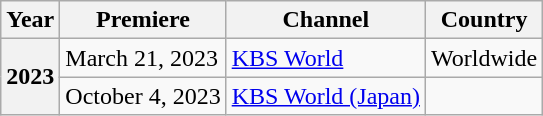<table class="wikitable">
<tr>
<th>Year</th>
<th>Premiere</th>
<th>Channel</th>
<th>Country</th>
</tr>
<tr>
<th rowspan="2">2023</th>
<td>March 21, 2023</td>
<td><a href='#'>KBS World</a></td>
<td>Worldwide</td>
</tr>
<tr>
<td>October 4, 2023 </td>
<td><a href='#'>KBS World (Japan)</a></td>
<td></td>
</tr>
</table>
